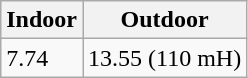<table class="wikitable" border="1" align="upright">
<tr>
<th>Indoor</th>
<th>Outdoor</th>
</tr>
<tr>
<td>7.74</td>
<td>13.55 (110 mH)</td>
</tr>
</table>
